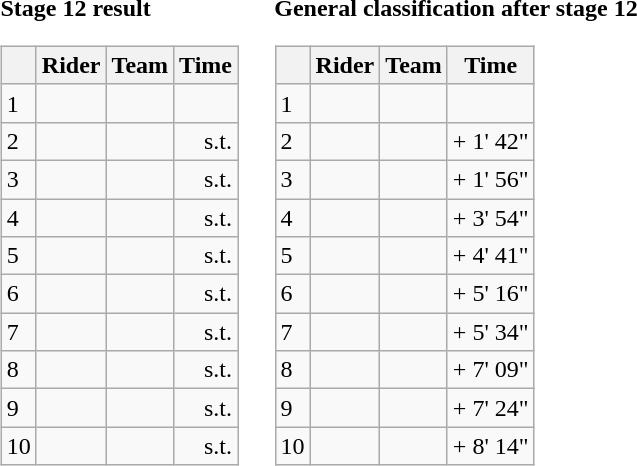<table>
<tr>
<td><strong>Stage 12 result</strong><br><table class="wikitable">
<tr>
<th></th>
<th>Rider</th>
<th>Team</th>
<th>Time</th>
</tr>
<tr>
<td>1</td>
<td></td>
<td></td>
<td align="right"></td>
</tr>
<tr>
<td>2</td>
<td></td>
<td></td>
<td align="right">s.t.</td>
</tr>
<tr>
<td>3</td>
<td></td>
<td></td>
<td align="right">s.t.</td>
</tr>
<tr>
<td>4</td>
<td></td>
<td></td>
<td align="right">s.t.</td>
</tr>
<tr>
<td>5</td>
<td></td>
<td></td>
<td align="right">s.t.</td>
</tr>
<tr>
<td>6</td>
<td></td>
<td></td>
<td align="right">s.t.</td>
</tr>
<tr>
<td>7</td>
<td></td>
<td></td>
<td align="right">s.t.</td>
</tr>
<tr>
<td>8</td>
<td></td>
<td></td>
<td align="right">s.t.</td>
</tr>
<tr>
<td>9</td>
<td></td>
<td></td>
<td align="right">s.t.</td>
</tr>
<tr>
<td>10</td>
<td></td>
<td></td>
<td align="right">s.t.</td>
</tr>
</table>
</td>
<td></td>
<td><strong>General classification after stage 12</strong><br><table class="wikitable">
<tr>
<th></th>
<th>Rider</th>
<th>Team</th>
<th>Time</th>
</tr>
<tr>
<td>1</td>
<td></td>
<td></td>
<td align="right"></td>
</tr>
<tr>
<td>2</td>
<td></td>
<td></td>
<td align="right">+ 1' 42"</td>
</tr>
<tr>
<td>3</td>
<td></td>
<td></td>
<td align="right">+ 1' 56"</td>
</tr>
<tr>
<td>4</td>
<td></td>
<td></td>
<td align="right">+ 3' 54"</td>
</tr>
<tr>
<td>5</td>
<td></td>
<td></td>
<td align="right">+ 4' 41"</td>
</tr>
<tr>
<td>6</td>
<td></td>
<td></td>
<td align="right">+ 5' 16"</td>
</tr>
<tr>
<td>7</td>
<td></td>
<td></td>
<td align="right">+ 5' 34"</td>
</tr>
<tr>
<td>8</td>
<td></td>
<td></td>
<td align="right">+ 7' 09"</td>
</tr>
<tr>
<td>9</td>
<td></td>
<td></td>
<td align="right">+ 7' 24"</td>
</tr>
<tr>
<td>10</td>
<td></td>
<td></td>
<td align="right">+ 8' 14"</td>
</tr>
</table>
</td>
</tr>
</table>
